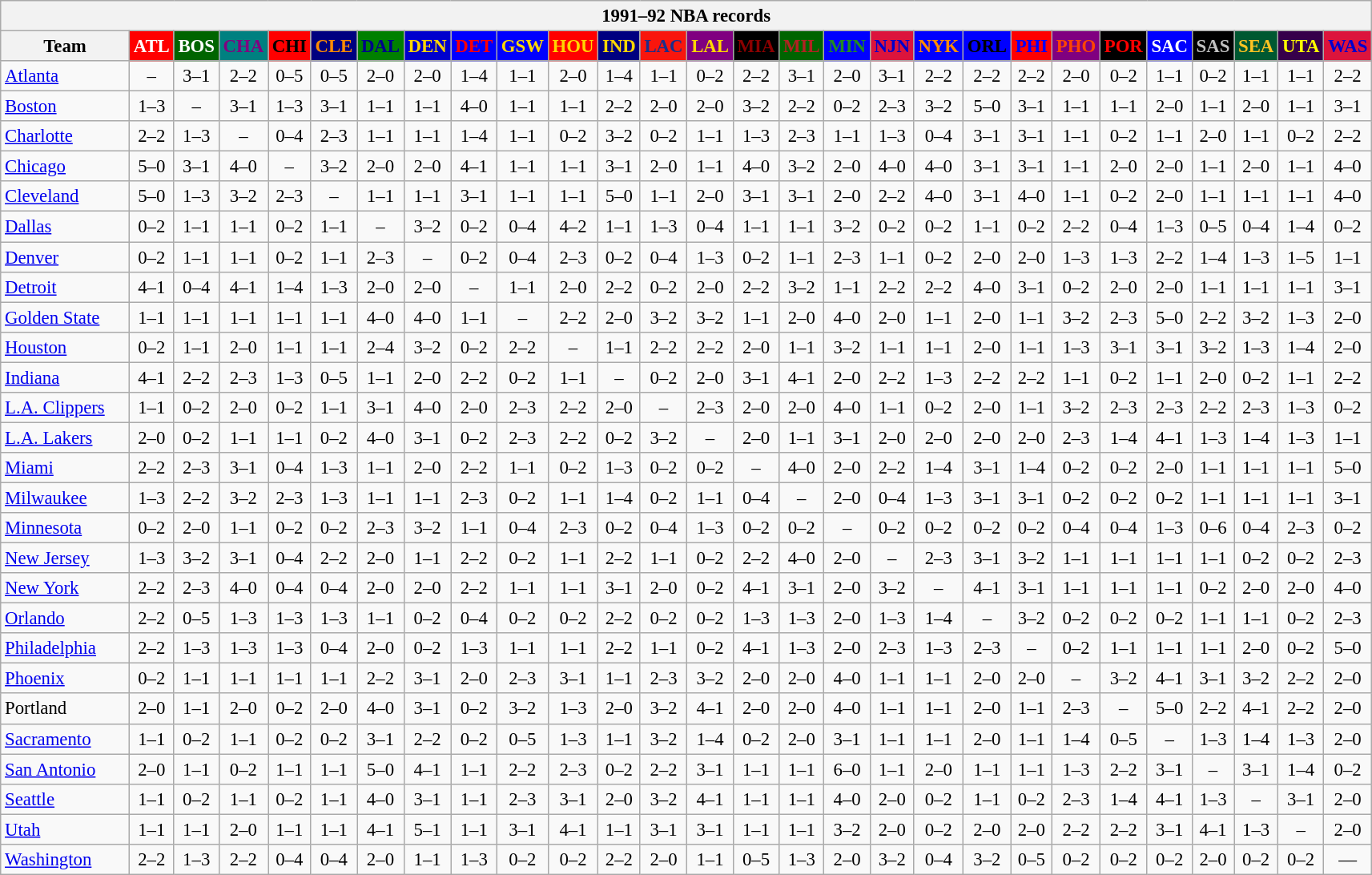<table class="wikitable" style="font-size:95%; text-align:center;">
<tr>
<th colspan=28>1991–92 NBA records</th>
</tr>
<tr>
<th width=100>Team</th>
<th style="background:#FF0000;color:#FFFFFF;width=35">ATL</th>
<th style="background:#006400;color:#FFFFFF;width=35">BOS</th>
<th style="background:#008080;color:#800080;width=35">CHA</th>
<th style="background:#FF0000;color:#000000;width=35">CHI</th>
<th style="background:#000080;color:#FF8C00;width=35">CLE</th>
<th style="background:#008000;color:#00008B;width=35">DAL</th>
<th style="background:#0000CD;color:#FFD700;width=35">DEN</th>
<th style="background:#0000FF;color:#FF0000;width=35">DET</th>
<th style="background:#0000FF;color:#FFD700;width=35">GSW</th>
<th style="background:#FF0000;color:#FFD700;width=35">HOU</th>
<th style="background:#000080;color:#FFD700;width=35">IND</th>
<th style="background:#F9160D;color:#1A2E8B;width=35">LAC</th>
<th style="background:#800080;color:#FFD700;width=35">LAL</th>
<th style="background:#000000;color:#8B0000;width=35">MIA</th>
<th style="background:#006400;color:#B22222;width=35">MIL</th>
<th style="background:#0000FF;color:#228B22;width=35">MIN</th>
<th style="background:#DC143C;color:#0000CD;width=35">NJN</th>
<th style="background:#0000FF;color:#FF8C00;width=35">NYK</th>
<th style="background:#0000FF;color:#000000;width=35">ORL</th>
<th style="background:#FF0000;color:#0000FF;width=35">PHI</th>
<th style="background:#800080;color:#FF4500;width=35">PHO</th>
<th style="background:#000000;color:#FF0000;width=35">POR</th>
<th style="background:#0000FF;color:#FFFFFF;width=35">SAC</th>
<th style="background:#000000;color:#C0C0C0;width=35">SAS</th>
<th style="background:#005831;color:#FFC322;width=35">SEA</th>
<th style="background:#36004A;color:#FFFF00;width=35">UTA</th>
<th style="background:#DC143C;color:#0000CD;width=35">WAS</th>
</tr>
<tr>
<td style="text-align:left;"><a href='#'>Atlanta</a></td>
<td>–</td>
<td>3–1</td>
<td>2–2</td>
<td>0–5</td>
<td>0–5</td>
<td>2–0</td>
<td>2–0</td>
<td>1–4</td>
<td>1–1</td>
<td>2–0</td>
<td>1–4</td>
<td>1–1</td>
<td>0–2</td>
<td>2–2</td>
<td>3–1</td>
<td>2–0</td>
<td>3–1</td>
<td>2–2</td>
<td>2–2</td>
<td>2–2</td>
<td>2–0</td>
<td>0–2</td>
<td>1–1</td>
<td>0–2</td>
<td>1–1</td>
<td>1–1</td>
<td>2–2</td>
</tr>
<tr>
<td style="text-align:left;"><a href='#'>Boston</a></td>
<td>1–3</td>
<td>–</td>
<td>3–1</td>
<td>1–3</td>
<td>3–1</td>
<td>1–1</td>
<td>1–1</td>
<td>4–0</td>
<td>1–1</td>
<td>1–1</td>
<td>2–2</td>
<td>2–0</td>
<td>2–0</td>
<td>3–2</td>
<td>2–2</td>
<td>0–2</td>
<td>2–3</td>
<td>3–2</td>
<td>5–0</td>
<td>3–1</td>
<td>1–1</td>
<td>1–1</td>
<td>2–0</td>
<td>1–1</td>
<td>2–0</td>
<td>1–1</td>
<td>3–1</td>
</tr>
<tr>
<td style="text-align:left;"><a href='#'>Charlotte</a></td>
<td>2–2</td>
<td>1–3</td>
<td>–</td>
<td>0–4</td>
<td>2–3</td>
<td>1–1</td>
<td>1–1</td>
<td>1–4</td>
<td>1–1</td>
<td>0–2</td>
<td>3–2</td>
<td>0–2</td>
<td>1–1</td>
<td>1–3</td>
<td>2–3</td>
<td>1–1</td>
<td>1–3</td>
<td>0–4</td>
<td>3–1</td>
<td>3–1</td>
<td>1–1</td>
<td>0–2</td>
<td>1–1</td>
<td>2–0</td>
<td>1–1</td>
<td>0–2</td>
<td>2–2</td>
</tr>
<tr>
<td style="text-align:left;"><a href='#'>Chicago</a></td>
<td>5–0</td>
<td>3–1</td>
<td>4–0</td>
<td>–</td>
<td>3–2</td>
<td>2–0</td>
<td>2–0</td>
<td>4–1</td>
<td>1–1</td>
<td>1–1</td>
<td>3–1</td>
<td>2–0</td>
<td>1–1</td>
<td>4–0</td>
<td>3–2</td>
<td>2–0</td>
<td>4–0</td>
<td>4–0</td>
<td>3–1</td>
<td>3–1</td>
<td>1–1</td>
<td>2–0</td>
<td>2–0</td>
<td>1–1</td>
<td>2–0</td>
<td>1–1</td>
<td>4–0</td>
</tr>
<tr>
<td style="text-align:left;"><a href='#'>Cleveland</a></td>
<td>5–0</td>
<td>1–3</td>
<td>3–2</td>
<td>2–3</td>
<td>–</td>
<td>1–1</td>
<td>1–1</td>
<td>3–1</td>
<td>1–1</td>
<td>1–1</td>
<td>5–0</td>
<td>1–1</td>
<td>2–0</td>
<td>3–1</td>
<td>3–1</td>
<td>2–0</td>
<td>2–2</td>
<td>4–0</td>
<td>3–1</td>
<td>4–0</td>
<td>1–1</td>
<td>0–2</td>
<td>2–0</td>
<td>1–1</td>
<td>1–1</td>
<td>1–1</td>
<td>4–0</td>
</tr>
<tr>
<td style="text-align:left;"><a href='#'>Dallas</a></td>
<td>0–2</td>
<td>1–1</td>
<td>1–1</td>
<td>0–2</td>
<td>1–1</td>
<td>–</td>
<td>3–2</td>
<td>0–2</td>
<td>0–4</td>
<td>4–2</td>
<td>1–1</td>
<td>1–3</td>
<td>0–4</td>
<td>1–1</td>
<td>1–1</td>
<td>3–2</td>
<td>0–2</td>
<td>0–2</td>
<td>1–1</td>
<td>0–2</td>
<td>2–2</td>
<td>0–4</td>
<td>1–3</td>
<td>0–5</td>
<td>0–4</td>
<td>1–4</td>
<td>0–2</td>
</tr>
<tr>
<td style="text-align:left;"><a href='#'>Denver</a></td>
<td>0–2</td>
<td>1–1</td>
<td>1–1</td>
<td>0–2</td>
<td>1–1</td>
<td>2–3</td>
<td>–</td>
<td>0–2</td>
<td>0–4</td>
<td>2–3</td>
<td>0–2</td>
<td>0–4</td>
<td>1–3</td>
<td>0–2</td>
<td>1–1</td>
<td>2–3</td>
<td>1–1</td>
<td>0–2</td>
<td>2–0</td>
<td>2–0</td>
<td>1–3</td>
<td>1–3</td>
<td>2–2</td>
<td>1–4</td>
<td>1–3</td>
<td>1–5</td>
<td>1–1</td>
</tr>
<tr>
<td style="text-align:left;"><a href='#'>Detroit</a></td>
<td>4–1</td>
<td>0–4</td>
<td>4–1</td>
<td>1–4</td>
<td>1–3</td>
<td>2–0</td>
<td>2–0</td>
<td>–</td>
<td>1–1</td>
<td>2–0</td>
<td>2–2</td>
<td>0–2</td>
<td>2–0</td>
<td>2–2</td>
<td>3–2</td>
<td>1–1</td>
<td>2–2</td>
<td>2–2</td>
<td>4–0</td>
<td>3–1</td>
<td>0–2</td>
<td>2–0</td>
<td>2–0</td>
<td>1–1</td>
<td>1–1</td>
<td>1–1</td>
<td>3–1</td>
</tr>
<tr>
<td style="text-align:left;"><a href='#'>Golden State</a></td>
<td>1–1</td>
<td>1–1</td>
<td>1–1</td>
<td>1–1</td>
<td>1–1</td>
<td>4–0</td>
<td>4–0</td>
<td>1–1</td>
<td>–</td>
<td>2–2</td>
<td>2–0</td>
<td>3–2</td>
<td>3–2</td>
<td>1–1</td>
<td>2–0</td>
<td>4–0</td>
<td>2–0</td>
<td>1–1</td>
<td>2–0</td>
<td>1–1</td>
<td>3–2</td>
<td>2–3</td>
<td>5–0</td>
<td>2–2</td>
<td>3–2</td>
<td>1–3</td>
<td>2–0</td>
</tr>
<tr>
<td style="text-align:left;"><a href='#'>Houston</a></td>
<td>0–2</td>
<td>1–1</td>
<td>2–0</td>
<td>1–1</td>
<td>1–1</td>
<td>2–4</td>
<td>3–2</td>
<td>0–2</td>
<td>2–2</td>
<td>–</td>
<td>1–1</td>
<td>2–2</td>
<td>2–2</td>
<td>2–0</td>
<td>1–1</td>
<td>3–2</td>
<td>1–1</td>
<td>1–1</td>
<td>2–0</td>
<td>1–1</td>
<td>1–3</td>
<td>3–1</td>
<td>3–1</td>
<td>3–2</td>
<td>1–3</td>
<td>1–4</td>
<td>2–0</td>
</tr>
<tr>
<td style="text-align:left;"><a href='#'>Indiana</a></td>
<td>4–1</td>
<td>2–2</td>
<td>2–3</td>
<td>1–3</td>
<td>0–5</td>
<td>1–1</td>
<td>2–0</td>
<td>2–2</td>
<td>0–2</td>
<td>1–1</td>
<td>–</td>
<td>0–2</td>
<td>2–0</td>
<td>3–1</td>
<td>4–1</td>
<td>2–0</td>
<td>2–2</td>
<td>1–3</td>
<td>2–2</td>
<td>2–2</td>
<td>1–1</td>
<td>0–2</td>
<td>1–1</td>
<td>2–0</td>
<td>0–2</td>
<td>1–1</td>
<td>2–2</td>
</tr>
<tr>
<td style="text-align:left;"><a href='#'>L.A. Clippers</a></td>
<td>1–1</td>
<td>0–2</td>
<td>2–0</td>
<td>0–2</td>
<td>1–1</td>
<td>3–1</td>
<td>4–0</td>
<td>2–0</td>
<td>2–3</td>
<td>2–2</td>
<td>2–0</td>
<td>–</td>
<td>2–3</td>
<td>2–0</td>
<td>2–0</td>
<td>4–0</td>
<td>1–1</td>
<td>0–2</td>
<td>2–0</td>
<td>1–1</td>
<td>3–2</td>
<td>2–3</td>
<td>2–3</td>
<td>2–2</td>
<td>2–3</td>
<td>1–3</td>
<td>0–2</td>
</tr>
<tr>
<td style="text-align:left;"><a href='#'>L.A. Lakers</a></td>
<td>2–0</td>
<td>0–2</td>
<td>1–1</td>
<td>1–1</td>
<td>0–2</td>
<td>4–0</td>
<td>3–1</td>
<td>0–2</td>
<td>2–3</td>
<td>2–2</td>
<td>0–2</td>
<td>3–2</td>
<td>–</td>
<td>2–0</td>
<td>1–1</td>
<td>3–1</td>
<td>2–0</td>
<td>2–0</td>
<td>2–0</td>
<td>2–0</td>
<td>2–3</td>
<td>1–4</td>
<td>4–1</td>
<td>1–3</td>
<td>1–4</td>
<td>1–3</td>
<td>1–1</td>
</tr>
<tr>
<td style="text-align:left;"><a href='#'>Miami</a></td>
<td>2–2</td>
<td>2–3</td>
<td>3–1</td>
<td>0–4</td>
<td>1–3</td>
<td>1–1</td>
<td>2–0</td>
<td>2–2</td>
<td>1–1</td>
<td>0–2</td>
<td>1–3</td>
<td>0–2</td>
<td>0–2</td>
<td>–</td>
<td>4–0</td>
<td>2–0</td>
<td>2–2</td>
<td>1–4</td>
<td>3–1</td>
<td>1–4</td>
<td>0–2</td>
<td>0–2</td>
<td>2–0</td>
<td>1–1</td>
<td>1–1</td>
<td>1–1</td>
<td>5–0</td>
</tr>
<tr>
<td style="text-align:left;"><a href='#'>Milwaukee</a></td>
<td>1–3</td>
<td>2–2</td>
<td>3–2</td>
<td>2–3</td>
<td>1–3</td>
<td>1–1</td>
<td>1–1</td>
<td>2–3</td>
<td>0–2</td>
<td>1–1</td>
<td>1–4</td>
<td>0–2</td>
<td>1–1</td>
<td>0–4</td>
<td>–</td>
<td>2–0</td>
<td>0–4</td>
<td>1–3</td>
<td>3–1</td>
<td>3–1</td>
<td>0–2</td>
<td>0–2</td>
<td>0–2</td>
<td>1–1</td>
<td>1–1</td>
<td>1–1</td>
<td>3–1</td>
</tr>
<tr>
<td style="text-align:left;"><a href='#'>Minnesota</a></td>
<td>0–2</td>
<td>2–0</td>
<td>1–1</td>
<td>0–2</td>
<td>0–2</td>
<td>2–3</td>
<td>3–2</td>
<td>1–1</td>
<td>0–4</td>
<td>2–3</td>
<td>0–2</td>
<td>0–4</td>
<td>1–3</td>
<td>0–2</td>
<td>0–2</td>
<td>–</td>
<td>0–2</td>
<td>0–2</td>
<td>0–2</td>
<td>0–2</td>
<td>0–4</td>
<td>0–4</td>
<td>1–3</td>
<td>0–6</td>
<td>0–4</td>
<td>2–3</td>
<td>0–2</td>
</tr>
<tr>
<td style="text-align:left;"><a href='#'>New Jersey</a></td>
<td>1–3</td>
<td>3–2</td>
<td>3–1</td>
<td>0–4</td>
<td>2–2</td>
<td>2–0</td>
<td>1–1</td>
<td>2–2</td>
<td>0–2</td>
<td>1–1</td>
<td>2–2</td>
<td>1–1</td>
<td>0–2</td>
<td>2–2</td>
<td>4–0</td>
<td>2–0</td>
<td>–</td>
<td>2–3</td>
<td>3–1</td>
<td>3–2</td>
<td>1–1</td>
<td>1–1</td>
<td>1–1</td>
<td>1–1</td>
<td>0–2</td>
<td>0–2</td>
<td>2–3</td>
</tr>
<tr>
<td style="text-align:left;"><a href='#'>New York</a></td>
<td>2–2</td>
<td>2–3</td>
<td>4–0</td>
<td>0–4</td>
<td>0–4</td>
<td>2–0</td>
<td>2–0</td>
<td>2–2</td>
<td>1–1</td>
<td>1–1</td>
<td>3–1</td>
<td>2–0</td>
<td>0–2</td>
<td>4–1</td>
<td>3–1</td>
<td>2–0</td>
<td>3–2</td>
<td>–</td>
<td>4–1</td>
<td>3–1</td>
<td>1–1</td>
<td>1–1</td>
<td>1–1</td>
<td>0–2</td>
<td>2–0</td>
<td>2–0</td>
<td>4–0</td>
</tr>
<tr>
<td style="text-align:left;"><a href='#'>Orlando</a></td>
<td>2–2</td>
<td>0–5</td>
<td>1–3</td>
<td>1–3</td>
<td>1–3</td>
<td>1–1</td>
<td>0–2</td>
<td>0–4</td>
<td>0–2</td>
<td>0–2</td>
<td>2–2</td>
<td>0–2</td>
<td>0–2</td>
<td>1–3</td>
<td>1–3</td>
<td>2–0</td>
<td>1–3</td>
<td>1–4</td>
<td>–</td>
<td>3–2</td>
<td>0–2</td>
<td>0–2</td>
<td>0–2</td>
<td>1–1</td>
<td>1–1</td>
<td>0–2</td>
<td>2–3</td>
</tr>
<tr>
<td style="text-align:left;"><a href='#'>Philadelphia</a></td>
<td>2–2</td>
<td>1–3</td>
<td>1–3</td>
<td>1–3</td>
<td>0–4</td>
<td>2–0</td>
<td>0–2</td>
<td>1–3</td>
<td>1–1</td>
<td>1–1</td>
<td>2–2</td>
<td>1–1</td>
<td>0–2</td>
<td>4–1</td>
<td>1–3</td>
<td>2–0</td>
<td>2–3</td>
<td>1–3</td>
<td>2–3</td>
<td>–</td>
<td>0–2</td>
<td>1–1</td>
<td>1–1</td>
<td>1–1</td>
<td>2–0</td>
<td>0–2</td>
<td>5–0</td>
</tr>
<tr>
<td style="text-align:left;"><a href='#'>Phoenix</a></td>
<td>0–2</td>
<td>1–1</td>
<td>1–1</td>
<td>1–1</td>
<td>1–1</td>
<td>2–2</td>
<td>3–1</td>
<td>2–0</td>
<td>2–3</td>
<td>3–1</td>
<td>1–1</td>
<td>2–3</td>
<td>3–2</td>
<td>2–0</td>
<td>2–0</td>
<td>4–0</td>
<td>1–1</td>
<td>1–1</td>
<td>2–0</td>
<td>2–0</td>
<td>–</td>
<td>3–2</td>
<td>4–1</td>
<td>3–1</td>
<td>3–2</td>
<td>2–2</td>
<td>2–0</td>
</tr>
<tr>
<td style="text-align:left;">Portland</td>
<td>2–0</td>
<td>1–1</td>
<td>2–0</td>
<td>0–2</td>
<td>2–0</td>
<td>4–0</td>
<td>3–1</td>
<td>0–2</td>
<td>3–2</td>
<td>1–3</td>
<td>2–0</td>
<td>3–2</td>
<td>4–1</td>
<td>2–0</td>
<td>2–0</td>
<td>4–0</td>
<td>1–1</td>
<td>1–1</td>
<td>2–0</td>
<td>1–1</td>
<td>2–3</td>
<td>–</td>
<td>5–0</td>
<td>2–2</td>
<td>4–1</td>
<td>2–2</td>
<td>2–0</td>
</tr>
<tr>
<td style="text-align:left;"><a href='#'>Sacramento</a></td>
<td>1–1</td>
<td>0–2</td>
<td>1–1</td>
<td>0–2</td>
<td>0–2</td>
<td>3–1</td>
<td>2–2</td>
<td>0–2</td>
<td>0–5</td>
<td>1–3</td>
<td>1–1</td>
<td>3–2</td>
<td>1–4</td>
<td>0–2</td>
<td>2–0</td>
<td>3–1</td>
<td>1–1</td>
<td>1–1</td>
<td>2–0</td>
<td>1–1</td>
<td>1–4</td>
<td>0–5</td>
<td>–</td>
<td>1–3</td>
<td>1–4</td>
<td>1–3</td>
<td>2–0</td>
</tr>
<tr>
<td style="text-align:left;"><a href='#'>San Antonio</a></td>
<td>2–0</td>
<td>1–1</td>
<td>0–2</td>
<td>1–1</td>
<td>1–1</td>
<td>5–0</td>
<td>4–1</td>
<td>1–1</td>
<td>2–2</td>
<td>2–3</td>
<td>0–2</td>
<td>2–2</td>
<td>3–1</td>
<td>1–1</td>
<td>1–1</td>
<td>6–0</td>
<td>1–1</td>
<td>2–0</td>
<td>1–1</td>
<td>1–1</td>
<td>1–3</td>
<td>2–2</td>
<td>3–1</td>
<td>–</td>
<td>3–1</td>
<td>1–4</td>
<td>0–2</td>
</tr>
<tr>
<td style="text-align:left;"><a href='#'>Seattle</a></td>
<td>1–1</td>
<td>0–2</td>
<td>1–1</td>
<td>0–2</td>
<td>1–1</td>
<td>4–0</td>
<td>3–1</td>
<td>1–1</td>
<td>2–3</td>
<td>3–1</td>
<td>2–0</td>
<td>3–2</td>
<td>4–1</td>
<td>1–1</td>
<td>1–1</td>
<td>4–0</td>
<td>2–0</td>
<td>0–2</td>
<td>1–1</td>
<td>0–2</td>
<td>2–3</td>
<td>1–4</td>
<td>4–1</td>
<td>1–3</td>
<td>–</td>
<td>3–1</td>
<td>2–0</td>
</tr>
<tr>
<td style="text-align:left;"><a href='#'>Utah</a></td>
<td>1–1</td>
<td>1–1</td>
<td>2–0</td>
<td>1–1</td>
<td>1–1</td>
<td>4–1</td>
<td>5–1</td>
<td>1–1</td>
<td>3–1</td>
<td>4–1</td>
<td>1–1</td>
<td>3–1</td>
<td>3–1</td>
<td>1–1</td>
<td>1–1</td>
<td>3–2</td>
<td>2–0</td>
<td>0–2</td>
<td>2–0</td>
<td>2–0</td>
<td>2–2</td>
<td>2–2</td>
<td>3–1</td>
<td>4–1</td>
<td>1–3</td>
<td>–</td>
<td>2–0</td>
</tr>
<tr>
<td style="text-align:left;"><a href='#'>Washington</a></td>
<td>2–2</td>
<td>1–3</td>
<td>2–2</td>
<td>0–4</td>
<td>0–4</td>
<td>2–0</td>
<td>1–1</td>
<td>1–3</td>
<td>0–2</td>
<td>0–2</td>
<td>2–2</td>
<td>2–0</td>
<td>1–1</td>
<td>0–5</td>
<td>1–3</td>
<td>2–0</td>
<td>3–2</td>
<td>0–4</td>
<td>3–2</td>
<td>0–5</td>
<td>0–2</td>
<td>0–2</td>
<td>0–2</td>
<td>2–0</td>
<td>0–2</td>
<td>0–2</td>
<td>—</td>
</tr>
</table>
